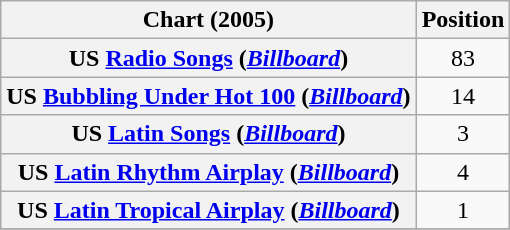<table class="wikitable plainrowheaders" style="text-align:center;">
<tr>
<th scope="col">Chart (2005)</th>
<th scope="col">Position</th>
</tr>
<tr>
<th scope="row">US <a href='#'>Radio Songs</a> (<em><a href='#'>Billboard</a></em>)</th>
<td style="text-align:center;">83</td>
</tr>
<tr>
<th scope="row">US <a href='#'>Bubbling Under Hot 100</a> (<em><a href='#'>Billboard</a></em>)</th>
<td style="text-align:center;">14</td>
</tr>
<tr>
<th scope="row">US <a href='#'>Latin Songs</a> (<em><a href='#'>Billboard</a></em>)</th>
<td style="text-align:center;">3</td>
</tr>
<tr>
<th scope="row">US <a href='#'>Latin Rhythm Airplay</a> (<em><a href='#'>Billboard</a></em>)</th>
<td style="text-align:center;">4</td>
</tr>
<tr>
<th scope="row">US <a href='#'>Latin Tropical Airplay</a> (<em><a href='#'>Billboard</a></em>)</th>
<td style="text-align:center;">1</td>
</tr>
<tr>
</tr>
</table>
